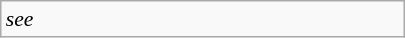<table class="wikitable floatright" style="font-size: 0.9em; width: 270px;">
<tr>
<td><em>see </em></td>
</tr>
</table>
